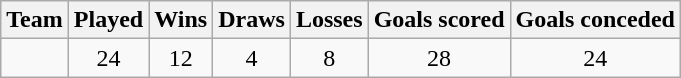<table class="wikitable">
<tr>
<th>Team</th>
<th>Played</th>
<th>Wins</th>
<th>Draws</th>
<th>Losses</th>
<th>Goals scored</th>
<th>Goals conceded</th>
</tr>
<tr align="center">
<td align="left"></td>
<td>24</td>
<td>12</td>
<td>4</td>
<td>8</td>
<td>28</td>
<td>24</td>
</tr>
</table>
